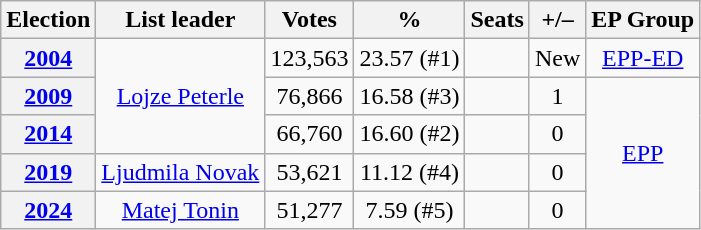<table class=wikitable style="text-align: center;">
<tr>
<th>Election</th>
<th>List leader</th>
<th>Votes</th>
<th>%</th>
<th>Seats</th>
<th>+/–</th>
<th>EP Group</th>
</tr>
<tr>
<th><a href='#'>2004</a></th>
<td rowspan=3><a href='#'>Lojze Peterle</a></td>
<td>123,563</td>
<td>23.57 (#1)</td>
<td></td>
<td>New</td>
<td><a href='#'>EPP-ED</a></td>
</tr>
<tr>
<th><a href='#'>2009</a></th>
<td>76,866</td>
<td>16.58 (#3)</td>
<td></td>
<td> 1</td>
<td rowspan=4><a href='#'>EPP</a></td>
</tr>
<tr>
<th><a href='#'>2014</a></th>
<td>66,760</td>
<td>16.60 (#2)</td>
<td></td>
<td> 0</td>
</tr>
<tr>
<th><a href='#'>2019</a></th>
<td><a href='#'>Ljudmila Novak</a></td>
<td>53,621</td>
<td>11.12 (#4)</td>
<td></td>
<td> 0</td>
</tr>
<tr>
<th><a href='#'>2024</a></th>
<td><a href='#'>Matej Tonin</a></td>
<td>51,277</td>
<td>7.59 (#5)</td>
<td></td>
<td> 0</td>
</tr>
</table>
